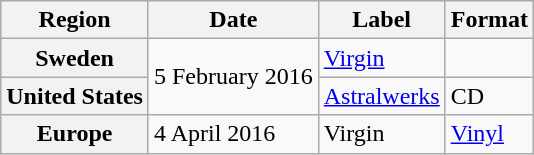<table class="wikitable sortable plainrowheaders">
<tr>
<th>Region</th>
<th>Date</th>
<th>Label</th>
<th>Format</th>
</tr>
<tr>
<th scope="row">Sweden</th>
<td rowspan="2">5 February 2016</td>
<td><a href='#'>Virgin</a></td>
<td></td>
</tr>
<tr>
<th scope="row">United States</th>
<td><a href='#'>Astralwerks</a></td>
<td>CD</td>
</tr>
<tr>
<th scope="row">Europe</th>
<td>4 April 2016</td>
<td>Virgin</td>
<td><a href='#'>Vinyl</a></td>
</tr>
</table>
